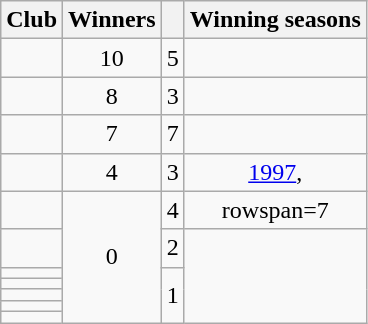<table class="wikitable sortable">
<tr>
<th>Club</th>
<th>Winners</th>
<th></th>
<th>Winning seasons</th>
</tr>
<tr>
<td style="text-align:center"></td>
<td style="text-align:center">10</td>
<td style="text-align:center">5</td>
<td></td>
</tr>
<tr align="center">
<td></td>
<td>8</td>
<td>3</td>
<td></td>
</tr>
<tr align="center">
<td></td>
<td>7</td>
<td>7</td>
<td></td>
</tr>
<tr align="center">
<td></td>
<td>4</td>
<td>3</td>
<td><a href='#'>1997</a>, </td>
</tr>
<tr align="center">
<td></td>
<td rowspan=7>0</td>
<td>4</td>
<td>rowspan=7 </td>
</tr>
<tr align="center">
<td></td>
<td>2</td>
</tr>
<tr align="center">
<td></td>
<td rowspan=5>1</td>
</tr>
<tr align="center">
<td></td>
</tr>
<tr align="center">
<td></td>
</tr>
<tr align="center">
<td></td>
</tr>
<tr align="center">
<td></td>
</tr>
</table>
